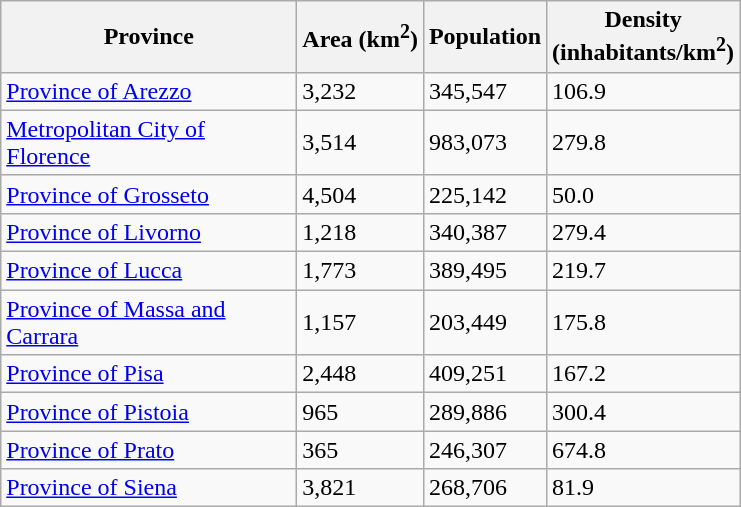<table class="wikitable sortable">
<tr>
<th style="width:190px;">Province</th>
<th>Area (km<sup>2</sup>)</th>
<th>Population</th>
<th>Density<br>(inhabitants/km<sup>2</sup>)</th>
</tr>
<tr>
<td><a href='#'>Province of Arezzo</a></td>
<td>3,232</td>
<td>345,547</td>
<td>106.9</td>
</tr>
<tr>
<td><a href='#'>Metropolitan City of Florence</a></td>
<td>3,514</td>
<td>983,073</td>
<td>279.8</td>
</tr>
<tr>
<td><a href='#'>Province of Grosseto</a></td>
<td>4,504</td>
<td>225,142</td>
<td>50.0</td>
</tr>
<tr>
<td><a href='#'>Province of Livorno</a></td>
<td>1,218</td>
<td>340,387</td>
<td>279.4</td>
</tr>
<tr>
<td><a href='#'>Province of Lucca</a></td>
<td>1,773</td>
<td>389,495</td>
<td>219.7</td>
</tr>
<tr>
<td><a href='#'>Province of Massa and Carrara</a></td>
<td>1,157</td>
<td>203,449</td>
<td>175.8</td>
</tr>
<tr>
<td><a href='#'>Province of Pisa</a></td>
<td>2,448</td>
<td>409,251</td>
<td>167.2</td>
</tr>
<tr>
<td><a href='#'>Province of Pistoia</a></td>
<td>965</td>
<td>289,886</td>
<td>300.4</td>
</tr>
<tr>
<td><a href='#'>Province of Prato</a></td>
<td>365</td>
<td>246,307</td>
<td>674.8</td>
</tr>
<tr>
<td><a href='#'>Province of Siena</a></td>
<td>3,821</td>
<td>268,706</td>
<td>81.9</td>
</tr>
</table>
